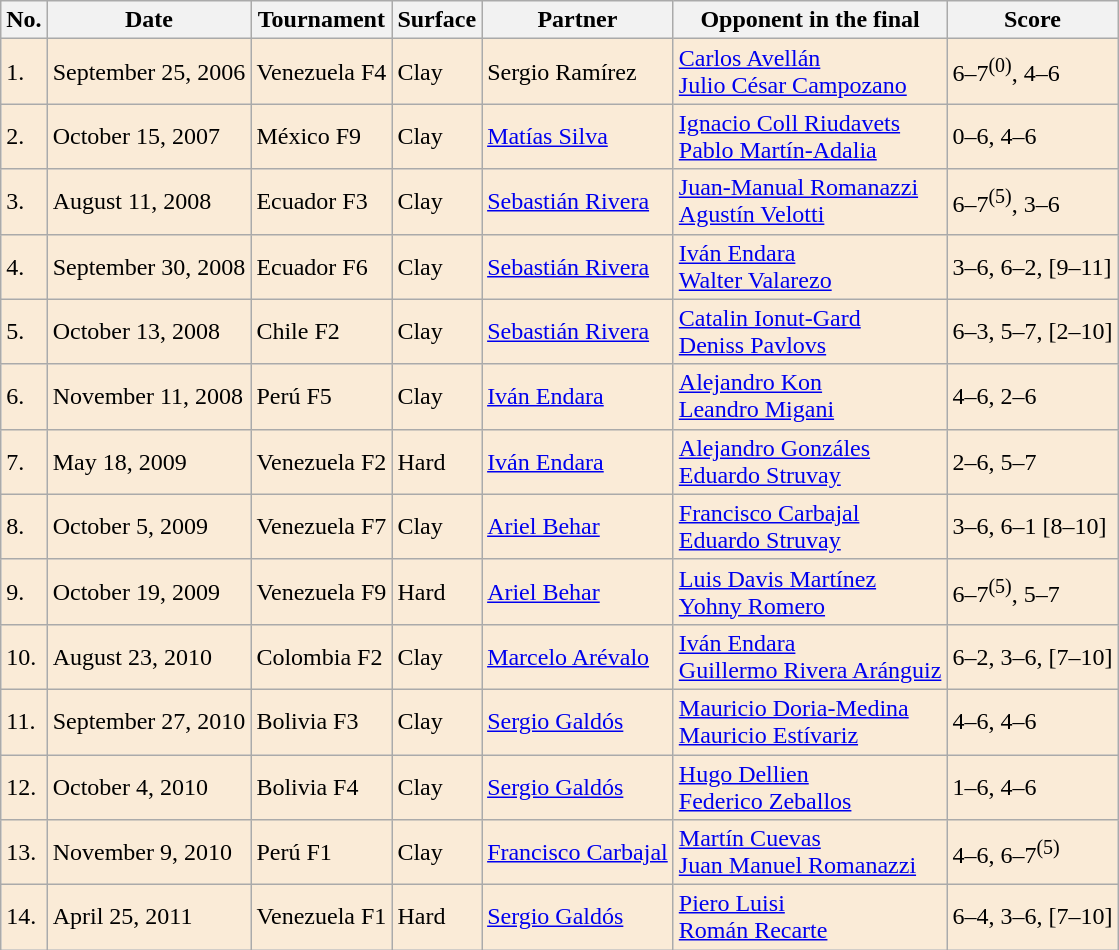<table class="wikitable">
<tr>
<th>No.</th>
<th>Date</th>
<th>Tournament</th>
<th>Surface</th>
<th>Partner</th>
<th>Opponent in the final</th>
<th>Score</th>
</tr>
<tr style="background:#faebd7;">
<td>1.</td>
<td>September 25, 2006</td>
<td>Venezuela F4</td>
<td>Clay</td>
<td> Sergio Ramírez</td>
<td> <a href='#'>Carlos Avellán</a><br> <a href='#'>Julio César Campozano</a></td>
<td>6–7<sup>(0)</sup>, 4–6</td>
</tr>
<tr style="background:#faebd7;">
<td>2.</td>
<td>October 15, 2007</td>
<td>México F9</td>
<td>Clay</td>
<td> <a href='#'>Matías Silva</a></td>
<td> <a href='#'>Ignacio Coll Riudavets</a><br> <a href='#'>Pablo Martín-Adalia</a></td>
<td>0–6, 4–6</td>
</tr>
<tr style="background:#faebd7;">
<td>3.</td>
<td>August 11, 2008</td>
<td>Ecuador F3</td>
<td>Clay</td>
<td> <a href='#'>Sebastián Rivera</a></td>
<td> <a href='#'>Juan-Manual Romanazzi</a><br> <a href='#'>Agustín Velotti</a></td>
<td>6–7<sup>(5)</sup>, 3–6</td>
</tr>
<tr style="background:#faebd7;">
<td>4.</td>
<td>September 30, 2008</td>
<td>Ecuador F6</td>
<td>Clay</td>
<td> <a href='#'>Sebastián Rivera</a></td>
<td> <a href='#'>Iván Endara</a><br> <a href='#'>Walter Valarezo</a></td>
<td>3–6, 6–2, [9–11]</td>
</tr>
<tr style="background:#faebd7;">
<td>5.</td>
<td>October 13, 2008</td>
<td>Chile F2</td>
<td>Clay</td>
<td> <a href='#'>Sebastián Rivera</a></td>
<td> <a href='#'>Catalin Ionut-Gard</a><br> <a href='#'>Deniss Pavlovs</a></td>
<td>6–3, 5–7, [2–10]</td>
</tr>
<tr style="background:#faebd7;">
<td>6.</td>
<td>November 11, 2008</td>
<td>Perú F5</td>
<td>Clay</td>
<td> <a href='#'>Iván Endara</a></td>
<td> <a href='#'>Alejandro Kon</a><br> <a href='#'>Leandro Migani</a></td>
<td>4–6, 2–6</td>
</tr>
<tr style="background:#faebd7;">
<td>7.</td>
<td>May 18, 2009</td>
<td>Venezuela F2</td>
<td>Hard</td>
<td> <a href='#'>Iván Endara</a></td>
<td> <a href='#'>Alejandro Gonzáles</a><br> <a href='#'>Eduardo Struvay</a></td>
<td>2–6, 5–7</td>
</tr>
<tr style="background:#faebd7;">
<td>8.</td>
<td>October 5, 2009</td>
<td>Venezuela F7</td>
<td>Clay</td>
<td> <a href='#'>Ariel Behar</a></td>
<td> <a href='#'>Francisco Carbajal</a><br> <a href='#'>Eduardo Struvay</a></td>
<td>3–6, 6–1 [8–10]</td>
</tr>
<tr style="background:#faebd7;">
<td>9.</td>
<td>October 19, 2009</td>
<td>Venezuela F9</td>
<td>Hard</td>
<td> <a href='#'>Ariel Behar</a></td>
<td> <a href='#'>Luis Davis Martínez</a><br> <a href='#'>Yohny Romero</a></td>
<td>6–7<sup>(5)</sup>, 5–7</td>
</tr>
<tr style="background:#faebd7;">
<td>10.</td>
<td>August 23, 2010</td>
<td>Colombia F2</td>
<td>Clay</td>
<td> <a href='#'>Marcelo Arévalo</a></td>
<td> <a href='#'>Iván Endara</a><br> <a href='#'>Guillermo Rivera Aránguiz</a></td>
<td>6–2, 3–6, [7–10]</td>
</tr>
<tr style="background:#faebd7;">
<td>11.</td>
<td>September 27, 2010</td>
<td>Bolivia F3</td>
<td>Clay</td>
<td> <a href='#'>Sergio Galdós</a></td>
<td> <a href='#'>Mauricio Doria-Medina</a><br> <a href='#'>Mauricio Estívariz</a></td>
<td>4–6, 4–6</td>
</tr>
<tr style="background:#faebd7;">
<td>12.</td>
<td>October 4, 2010</td>
<td>Bolivia F4</td>
<td>Clay</td>
<td> <a href='#'>Sergio Galdós</a></td>
<td> <a href='#'>Hugo Dellien</a><br> <a href='#'>Federico Zeballos</a></td>
<td>1–6, 4–6</td>
</tr>
<tr style="background:#faebd7;">
<td>13.</td>
<td>November 9, 2010</td>
<td>Perú F1</td>
<td>Clay</td>
<td> <a href='#'>Francisco Carbajal</a></td>
<td> <a href='#'>Martín Cuevas</a><br> <a href='#'>Juan Manuel Romanazzi</a></td>
<td>4–6, 6–7<sup>(5)</sup></td>
</tr>
<tr style="background:#faebd7;">
<td>14.</td>
<td>April 25, 2011</td>
<td>Venezuela F1</td>
<td>Hard</td>
<td> <a href='#'>Sergio Galdós</a></td>
<td> <a href='#'>Piero Luisi</a><br> <a href='#'>Román Recarte</a></td>
<td>6–4, 3–6, [7–10]</td>
</tr>
</table>
